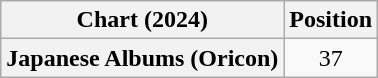<table class="wikitable plainrowheaders" style="text-align:center">
<tr>
<th scope="col">Chart (2024)</th>
<th scope="col">Position</th>
</tr>
<tr>
<th scope="row">Japanese Albums (Oricon)</th>
<td>37</td>
</tr>
</table>
